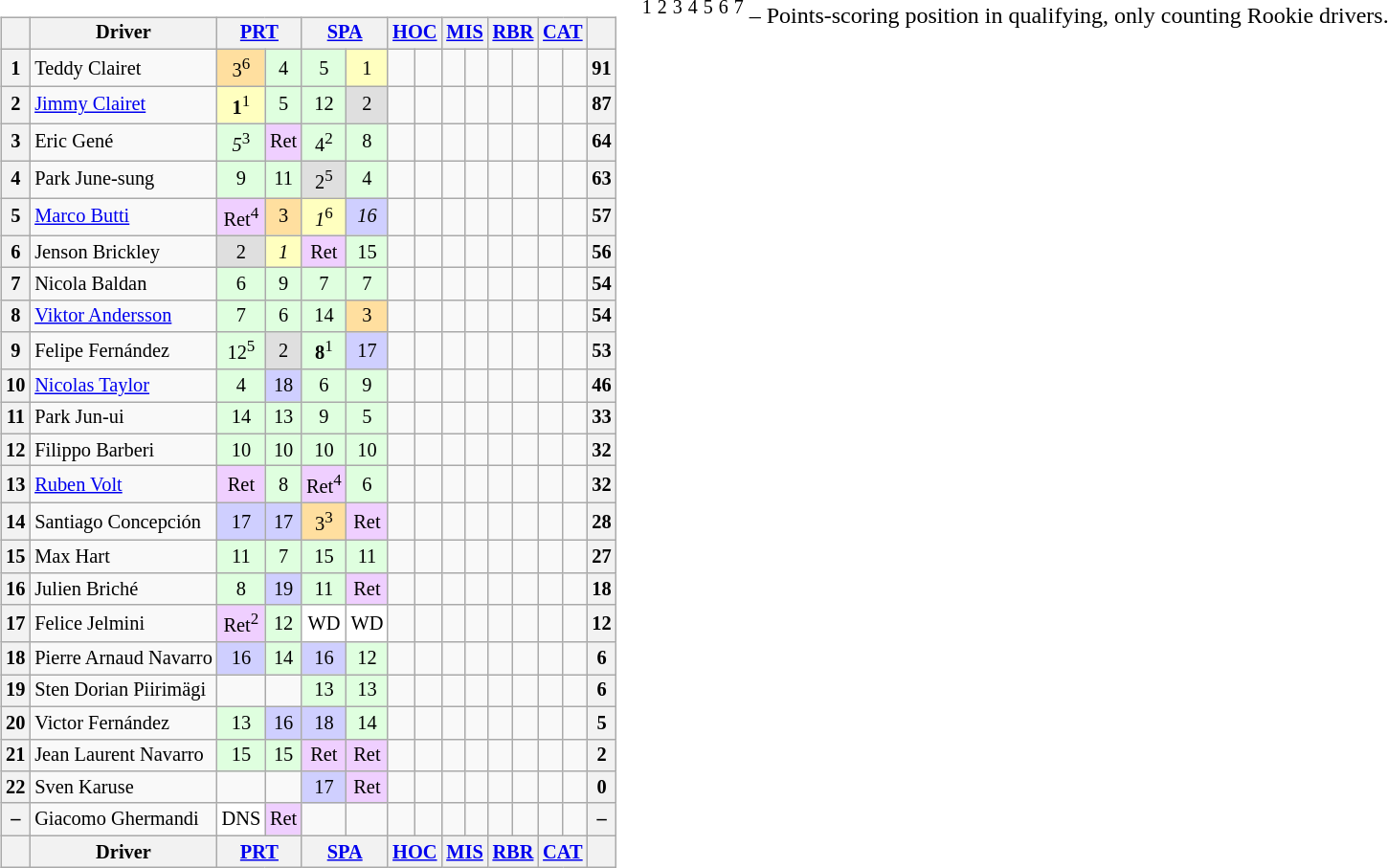<table>
<tr>
<td valign=top><br><table class="wikitable" align="left" style="font-size: 85%; text-align: center;" |>
<tr valign="top">
<th valign="middle"></th>
<th valign="middle">Driver</th>
<th colspan="2"><a href='#'>PRT</a><br></th>
<th colspan="2"><a href='#'>SPA</a><br></th>
<th colspan="2"><a href='#'>HOC</a><br></th>
<th colspan="2"><a href='#'>MIS</a><br></th>
<th colspan="2"><a href='#'>RBR</a><br></th>
<th colspan="2"><a href='#'>CAT</a><br></th>
<th valign="middle">  </th>
</tr>
<tr>
<th>1</th>
<td align="left"> Teddy Clairet</td>
<td style="background:#ffdf9f;">3<sup>6</sup></td>
<td style="background:#dfffdf;">4</td>
<td style="background:#dfffdf;">5</td>
<td style="background:#ffffbf;">1</td>
<td></td>
<td></td>
<td></td>
<td></td>
<td></td>
<td></td>
<td></td>
<td></td>
<th>91</th>
</tr>
<tr>
<th>2</th>
<td align="left"> <a href='#'>Jimmy Clairet</a></td>
<td style="background:#ffffbf;"><strong>1</strong><sup>1</sup></td>
<td style="background:#dfffdf;">5</td>
<td style="background:#dfffdf;">12</td>
<td style="background:#dfdfdf;">2</td>
<td></td>
<td></td>
<td></td>
<td></td>
<td></td>
<td></td>
<td></td>
<td></td>
<th>87</th>
</tr>
<tr>
<th>3</th>
<td align="left"> Eric Gené</td>
<td style="background:#dfffdf;"><em>5</em><sup>3</sup></td>
<td style="background:#efcfff;">Ret</td>
<td style="background:#dfffdf;">4<sup>2</sup></td>
<td style="background:#dfffdf;">8</td>
<td></td>
<td></td>
<td></td>
<td></td>
<td></td>
<td></td>
<td></td>
<td></td>
<th>64</th>
</tr>
<tr>
<th>4</th>
<td align="left"> Park June-sung</td>
<td style="background:#dfffdf;">9</td>
<td style="background:#dfffdf;">11</td>
<td style="background:#dfdfdf;">2<sup>5</sup></td>
<td style="background:#dfffdf;">4</td>
<td></td>
<td></td>
<td></td>
<td></td>
<td></td>
<td></td>
<td></td>
<td></td>
<th>63</th>
</tr>
<tr>
<th>5</th>
<td align="left"> <a href='#'>Marco Butti</a></td>
<td style="background:#efcfff;">Ret<sup>4</sup></td>
<td style="background:#ffdf9f;">3</td>
<td style="background:#ffffbf;"><em>1</em><sup>6</sup></td>
<td style="background:#cfcfff;"><em>16</em></td>
<td></td>
<td></td>
<td></td>
<td></td>
<td></td>
<td></td>
<td></td>
<td></td>
<th>57</th>
</tr>
<tr>
<th>6</th>
<td align="left"> Jenson Brickley</td>
<td style="background:#dfdfdf;">2</td>
<td style="background:#ffffbf;"><em>1</em></td>
<td style="background:#efcfff;">Ret</td>
<td style="background:#dfffdf;">15</td>
<td></td>
<td></td>
<td></td>
<td></td>
<td></td>
<td></td>
<td></td>
<td></td>
<th>56</th>
</tr>
<tr>
<th>7</th>
<td align="left"> Nicola Baldan</td>
<td style="background:#dfffdf;">6</td>
<td style="background:#dfffdf;">9</td>
<td style="background:#dfffdf;">7</td>
<td style="background:#dfffdf;">7</td>
<td></td>
<td></td>
<td></td>
<td></td>
<td></td>
<td></td>
<td></td>
<td></td>
<th>54</th>
</tr>
<tr>
<th>8</th>
<td align="left"> <a href='#'>Viktor Andersson</a></td>
<td style="background:#dfffdf;">7</td>
<td style="background:#dfffdf;">6</td>
<td style="background:#dfffdf;">14</td>
<td style="background:#ffdf9f;">3</td>
<td></td>
<td></td>
<td></td>
<td></td>
<td></td>
<td></td>
<td></td>
<td></td>
<th>54</th>
</tr>
<tr>
<th>9</th>
<td align="left"> Felipe Fernández</td>
<td style="background:#dfffdf;">12<sup>5</sup></td>
<td style="background:#dfdfdf;">2</td>
<td style="background:#dfffdf;"><strong>8</strong><sup>1</sup></td>
<td style="background:#cfcfff;">17</td>
<td></td>
<td></td>
<td></td>
<td></td>
<td></td>
<td></td>
<td></td>
<td></td>
<th>53</th>
</tr>
<tr>
<th>10</th>
<td align="left"> <a href='#'>Nicolas Taylor</a></td>
<td style="background:#dfffdf;">4</td>
<td style="background:#cfcfff;">18</td>
<td style="background:#dfffdf;">6</td>
<td style="background:#dfffdf;">9</td>
<td></td>
<td></td>
<td></td>
<td></td>
<td></td>
<td></td>
<td></td>
<td></td>
<th>46</th>
</tr>
<tr>
<th>11</th>
<td align="left"> Park Jun-ui</td>
<td style="background:#dfffdf;">14</td>
<td style="background:#dfffdf;">13</td>
<td style="background:#dfffdf;">9</td>
<td style="background:#dfffdf;">5</td>
<td></td>
<td></td>
<td></td>
<td></td>
<td></td>
<td></td>
<td></td>
<td></td>
<th>33</th>
</tr>
<tr>
<th>12</th>
<td align="left"> Filippo Barberi</td>
<td style="background:#dfffdf;">10</td>
<td style="background:#dfffdf;">10</td>
<td style="background:#dfffdf;">10</td>
<td style="background:#dfffdf;">10</td>
<td></td>
<td></td>
<td></td>
<td></td>
<td></td>
<td></td>
<td></td>
<td></td>
<th>32</th>
</tr>
<tr>
<th>13</th>
<td align="left"> <a href='#'>Ruben Volt</a></td>
<td style="background:#efcfff;">Ret</td>
<td style="background:#dfffdf;">8</td>
<td style="background:#efcfff;">Ret<sup>4</sup></td>
<td style="background:#dfffdf;">6</td>
<td></td>
<td></td>
<td></td>
<td></td>
<td></td>
<td></td>
<td></td>
<td></td>
<th>32</th>
</tr>
<tr>
<th>14</th>
<td align="left"> Santiago Concepción</td>
<td style="background:#cfcfff;">17</td>
<td style="background:#cfcfff;">17</td>
<td style="background:#ffdf9f;">3<sup>3</sup></td>
<td style="background:#efcfff;">Ret</td>
<td></td>
<td></td>
<td></td>
<td></td>
<td></td>
<td></td>
<td></td>
<td></td>
<th>28</th>
</tr>
<tr>
<th>15</th>
<td align="left"> Max Hart</td>
<td style="background:#dfffdf;">11</td>
<td style="background:#dfffdf;">7</td>
<td style="background:#dfffdf;">15</td>
<td style="background:#dfffdf;">11</td>
<td></td>
<td></td>
<td></td>
<td></td>
<td></td>
<td></td>
<td></td>
<td></td>
<th>27</th>
</tr>
<tr>
<th>16</th>
<td align="left"> Julien Briché</td>
<td style="background:#dfffdf;">8</td>
<td style="background:#cfcfff;">19</td>
<td style="background:#dfffdf;">11</td>
<td style="background:#efcfff;">Ret</td>
<td></td>
<td></td>
<td></td>
<td></td>
<td></td>
<td></td>
<td></td>
<td></td>
<th>18</th>
</tr>
<tr>
<th>17</th>
<td align="left"> Felice Jelmini</td>
<td style="background:#efcfff;">Ret<sup>2</sup></td>
<td style="background:#dfffdf;">12</td>
<td style="background:#ffffff;">WD</td>
<td style="background:#ffffff;">WD</td>
<td></td>
<td></td>
<td></td>
<td></td>
<td></td>
<td></td>
<td></td>
<td></td>
<th>12</th>
</tr>
<tr>
<th>18</th>
<td align="left" nowrap=""> Pierre Arnaud Navarro</td>
<td style="background:#cfcfff;">16</td>
<td style="background:#dfffdf;">14</td>
<td style="background:#cfcfff;">16</td>
<td style="background:#dfffdf;">12</td>
<td></td>
<td></td>
<td></td>
<td></td>
<td></td>
<td></td>
<td></td>
<td></td>
<th>6</th>
</tr>
<tr>
<th>19</th>
<td align="left"> Sten Dorian Piirimägi</td>
<td></td>
<td></td>
<td style="background:#dfffdf;">13</td>
<td style="background:#dfffdf;">13</td>
<td></td>
<td></td>
<td></td>
<td></td>
<td></td>
<td></td>
<td></td>
<td></td>
<th>6</th>
</tr>
<tr>
<th>20</th>
<td align="left"> Victor Fernández</td>
<td style="background:#dfffdf;">13</td>
<td style="background:#cfcfff;">16</td>
<td style="background:#cfcfff;">18</td>
<td style="background:#dfffdf;">14</td>
<td></td>
<td></td>
<td></td>
<td></td>
<td></td>
<td></td>
<td></td>
<td></td>
<th>5</th>
</tr>
<tr>
<th>21</th>
<td align="left"> Jean Laurent Navarro</td>
<td style="background:#dfffdf;">15</td>
<td style="background:#dfffdf;">15</td>
<td style="background:#efcfff;">Ret</td>
<td style="background:#efcfff;">Ret</td>
<td></td>
<td></td>
<td></td>
<td></td>
<td></td>
<td></td>
<td></td>
<td></td>
<th>2</th>
</tr>
<tr>
<th>22</th>
<td align="left"> Sven Karuse</td>
<td></td>
<td></td>
<td style="background:#cfcfff;">17</td>
<td style="background:#efcfff;">Ret</td>
<td></td>
<td></td>
<td></td>
<td></td>
<td></td>
<td></td>
<td></td>
<td></td>
<th>0</th>
</tr>
<tr>
<th>–</th>
<td align="left"> Giacomo Ghermandi</td>
<td style="background:#ffffff;">DNS</td>
<td style="background:#efcfff;">Ret</td>
<td></td>
<td></td>
<td></td>
<td></td>
<td></td>
<td></td>
<td></td>
<td></td>
<td></td>
<td></td>
<th>–</th>
</tr>
<tr>
<th></th>
<th>Driver</th>
<th colspan="2"><a href='#'>PRT</a><br></th>
<th colspan="2"><a href='#'>SPA</a><br></th>
<th colspan="2"><a href='#'>HOC</a><br></th>
<th colspan="2"><a href='#'>MIS</a><br></th>
<th colspan="2"><a href='#'>RBR</a><br></th>
<th colspan="2"><a href='#'>CAT</a><br></th>
<th valign="middle">  </th>
</tr>
</table>
</td>
<td valign=top><br>
<span><sup>1</sup> <sup>2</sup> <sup>3</sup> <sup>4</sup> <sup>5</sup> <sup>6</sup> <sup>7</sup> – Points-scoring position in qualifying, only counting Rookie drivers.</span></td>
</tr>
</table>
